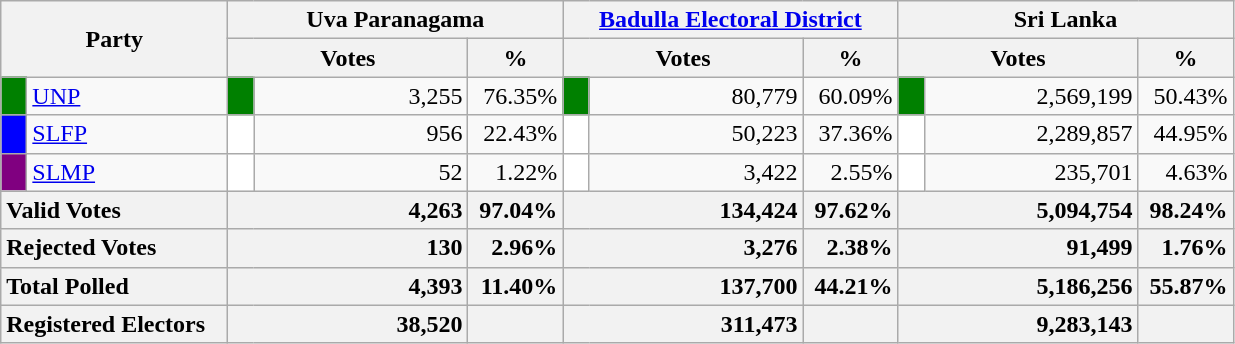<table class="wikitable">
<tr>
<th colspan="2" width="144px"rowspan="2">Party</th>
<th colspan="3" width="216px">Uva Paranagama</th>
<th colspan="3" width="216px"><a href='#'>Badulla Electoral District</a></th>
<th colspan="3" width="216px">Sri Lanka</th>
</tr>
<tr>
<th colspan="2" width="144px">Votes</th>
<th>%</th>
<th colspan="2" width="144px">Votes</th>
<th>%</th>
<th colspan="2" width="144px">Votes</th>
<th>%</th>
</tr>
<tr>
<td style="background-color:green;" width="10px"></td>
<td style="text-align:left;"><a href='#'>UNP</a></td>
<td style="background-color:green;" width="10px"></td>
<td style="text-align:right;">3,255</td>
<td style="text-align:right;">76.35%</td>
<td style="background-color:green;" width="10px"></td>
<td style="text-align:right;">80,779</td>
<td style="text-align:right;">60.09%</td>
<td style="background-color:green;" width="10px"></td>
<td style="text-align:right;">2,569,199</td>
<td style="text-align:right;">50.43%</td>
</tr>
<tr>
<td style="background-color:blue;" width="10px"></td>
<td style="text-align:left;"><a href='#'>SLFP</a></td>
<td style="background-color:white;" width="10px"></td>
<td style="text-align:right;">956</td>
<td style="text-align:right;">22.43%</td>
<td style="background-color:white;" width="10px"></td>
<td style="text-align:right;">50,223</td>
<td style="text-align:right;">37.36%</td>
<td style="background-color:white;" width="10px"></td>
<td style="text-align:right;">2,289,857</td>
<td style="text-align:right;">44.95%</td>
</tr>
<tr>
<td style="background-color:purple;" width="10px"></td>
<td style="text-align:left;"><a href='#'>SLMP</a></td>
<td style="background-color:white;" width="10px"></td>
<td style="text-align:right;">52</td>
<td style="text-align:right;">1.22%</td>
<td style="background-color:white;" width="10px"></td>
<td style="text-align:right;">3,422</td>
<td style="text-align:right;">2.55%</td>
<td style="background-color:white;" width="10px"></td>
<td style="text-align:right;">235,701</td>
<td style="text-align:right;">4.63%</td>
</tr>
<tr>
<th colspan="2" width="144px"style="text-align:left;">Valid Votes</th>
<th style="text-align:right;"colspan="2" width="144px">4,263</th>
<th style="text-align:right;">97.04%</th>
<th style="text-align:right;"colspan="2" width="144px">134,424</th>
<th style="text-align:right;">97.62%</th>
<th style="text-align:right;"colspan="2" width="144px">5,094,754</th>
<th style="text-align:right;">98.24%</th>
</tr>
<tr>
<th colspan="2" width="144px"style="text-align:left;">Rejected Votes</th>
<th style="text-align:right;"colspan="2" width="144px">130</th>
<th style="text-align:right;">2.96%</th>
<th style="text-align:right;"colspan="2" width="144px">3,276</th>
<th style="text-align:right;">2.38%</th>
<th style="text-align:right;"colspan="2" width="144px">91,499</th>
<th style="text-align:right;">1.76%</th>
</tr>
<tr>
<th colspan="2" width="144px"style="text-align:left;">Total Polled</th>
<th style="text-align:right;"colspan="2" width="144px">4,393</th>
<th style="text-align:right;">11.40%</th>
<th style="text-align:right;"colspan="2" width="144px">137,700</th>
<th style="text-align:right;">44.21%</th>
<th style="text-align:right;"colspan="2" width="144px">5,186,256</th>
<th style="text-align:right;">55.87%</th>
</tr>
<tr>
<th colspan="2" width="144px"style="text-align:left;">Registered Electors</th>
<th style="text-align:right;"colspan="2" width="144px">38,520</th>
<th></th>
<th style="text-align:right;"colspan="2" width="144px">311,473</th>
<th></th>
<th style="text-align:right;"colspan="2" width="144px">9,283,143</th>
<th></th>
</tr>
</table>
